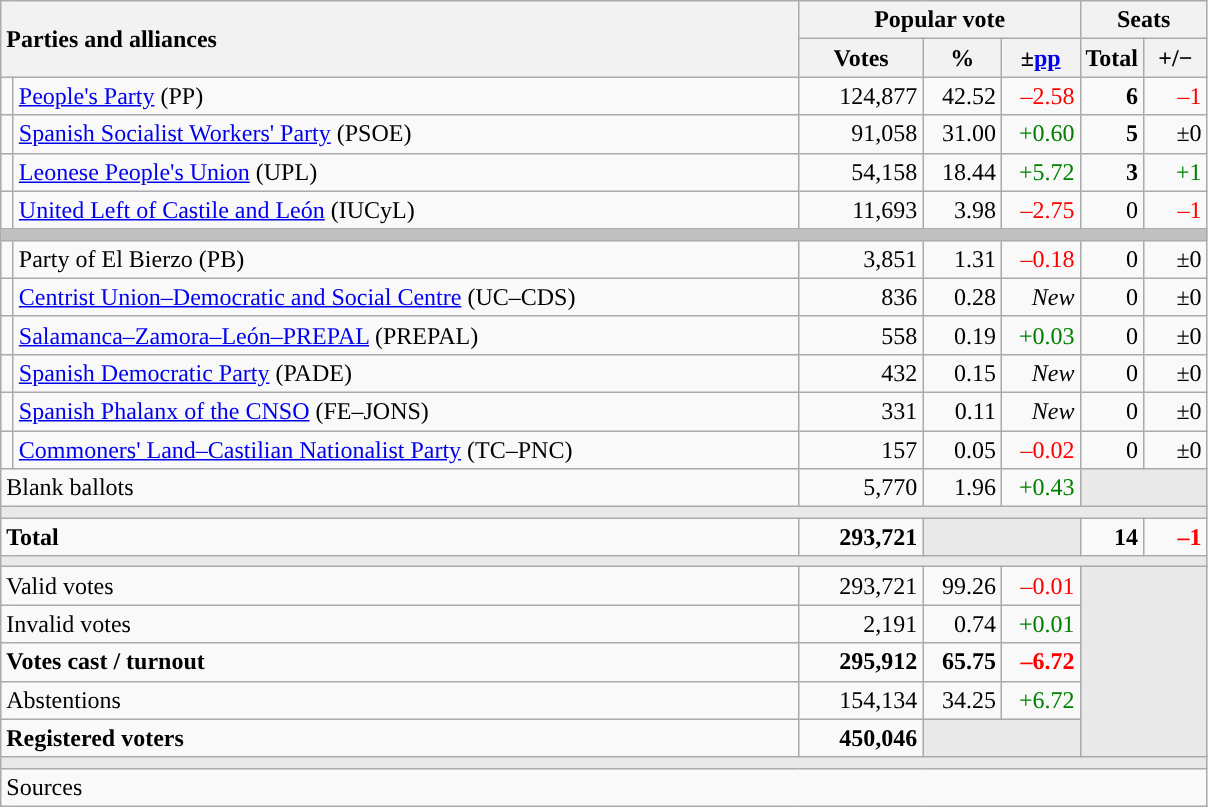<table class="wikitable" style="text-align:right;">
<tr>
<th style="text-align:left;" rowspan="2" colspan="2" width="525">Parties and alliances</th>
<th colspan="3">Popular vote</th>
<th colspan="2">Seats</th>
</tr>
<tr>
<th width="75">Votes</th>
<th width="45">%</th>
<th width="45">±<a href='#'>pp</a></th>
<th width="35">Total</th>
<th width="35">+/−</th>
</tr>
<tr>
<td width="1" style="color:inherit;background:"></td>
<td align="left"><a href='#'>People's Party</a> (PP)</td>
<td>124,877</td>
<td>42.52</td>
<td style="color:red;">–2.58</td>
<td><strong>6</strong></td>
<td style="color:red;">–1</td>
</tr>
<tr>
<td style="color:inherit;background:"></td>
<td align="left"><a href='#'>Spanish Socialist Workers' Party</a> (PSOE)</td>
<td>91,058</td>
<td>31.00</td>
<td style="color:green;">+0.60</td>
<td><strong>5</strong></td>
<td>±0</td>
</tr>
<tr>
<td style="color:inherit;background:"></td>
<td align="left"><a href='#'>Leonese People's Union</a> (UPL)</td>
<td>54,158</td>
<td>18.44</td>
<td style="color:green;">+5.72</td>
<td><strong>3</strong></td>
<td style="color:green;">+1</td>
</tr>
<tr>
<td style="color:inherit;background:"></td>
<td align="left"><a href='#'>United Left of Castile and León</a> (IUCyL)</td>
<td>11,693</td>
<td>3.98</td>
<td style="color:red;">–2.75</td>
<td>0</td>
<td style="color:red;">–1</td>
</tr>
<tr>
<td colspan="7" bgcolor="#C0C0C0"></td>
</tr>
<tr>
<td style="color:inherit;background:"></td>
<td align="left">Party of El Bierzo (PB)</td>
<td>3,851</td>
<td>1.31</td>
<td style="color:red;">–0.18</td>
<td>0</td>
<td>±0</td>
</tr>
<tr>
<td style="color:inherit;background:"></td>
<td align="left"><a href='#'>Centrist Union–Democratic and Social Centre</a> (UC–CDS)</td>
<td>836</td>
<td>0.28</td>
<td><em>New</em></td>
<td>0</td>
<td>±0</td>
</tr>
<tr>
<td style="color:inherit;background:"></td>
<td align="left"><a href='#'>Salamanca–Zamora–León–PREPAL</a> (PREPAL)</td>
<td>558</td>
<td>0.19</td>
<td style="color:green;">+0.03</td>
<td>0</td>
<td>±0</td>
</tr>
<tr>
<td style="color:inherit;background:"></td>
<td align="left"><a href='#'>Spanish Democratic Party</a> (PADE)</td>
<td>432</td>
<td>0.15</td>
<td><em>New</em></td>
<td>0</td>
<td>±0</td>
</tr>
<tr>
<td style="color:inherit;background:"></td>
<td align="left"><a href='#'>Spanish Phalanx of the CNSO</a> (FE–JONS)</td>
<td>331</td>
<td>0.11</td>
<td><em>New</em></td>
<td>0</td>
<td>±0</td>
</tr>
<tr>
<td style="color:inherit;background:"></td>
<td align="left"><a href='#'>Commoners' Land–Castilian Nationalist Party</a> (TC–PNC)</td>
<td>157</td>
<td>0.05</td>
<td style="color:red;">–0.02</td>
<td>0</td>
<td>±0</td>
</tr>
<tr>
<td align="left" colspan="2">Blank ballots</td>
<td>5,770</td>
<td>1.96</td>
<td style="color:green;">+0.43</td>
<td bgcolor="#E9E9E9" colspan="2"></td>
</tr>
<tr>
<td colspan="7" bgcolor="#E9E9E9"></td>
</tr>
<tr style="font-weight:bold;">
<td align="left" colspan="2">Total</td>
<td>293,721</td>
<td bgcolor="#E9E9E9" colspan="2"></td>
<td>14</td>
<td style="color:red;">–1</td>
</tr>
<tr>
<td colspan="7" bgcolor="#E9E9E9"></td>
</tr>
<tr>
<td align="left" colspan="2">Valid votes</td>
<td>293,721</td>
<td>99.26</td>
<td style="color:red;">–0.01</td>
<td bgcolor="#E9E9E9" colspan="2" rowspan="5"></td>
</tr>
<tr>
<td align="left" colspan="2">Invalid votes</td>
<td>2,191</td>
<td>0.74</td>
<td style="color:green;">+0.01</td>
</tr>
<tr style="font-weight:bold;">
<td align="left" colspan="2">Votes cast / turnout</td>
<td>295,912</td>
<td>65.75</td>
<td style="color:red;">–6.72</td>
</tr>
<tr>
<td align="left" colspan="2">Abstentions</td>
<td>154,134</td>
<td>34.25</td>
<td style="color:green;">+6.72</td>
</tr>
<tr style="font-weight:bold;">
<td align="left" colspan="2">Registered voters</td>
<td>450,046</td>
<td bgcolor="#E9E9E9" colspan="2"></td>
</tr>
<tr>
<td colspan="7" bgcolor="#E9E9E9"></td>
</tr>
<tr>
<td align="left" colspan="7">Sources</td>
</tr>
</table>
